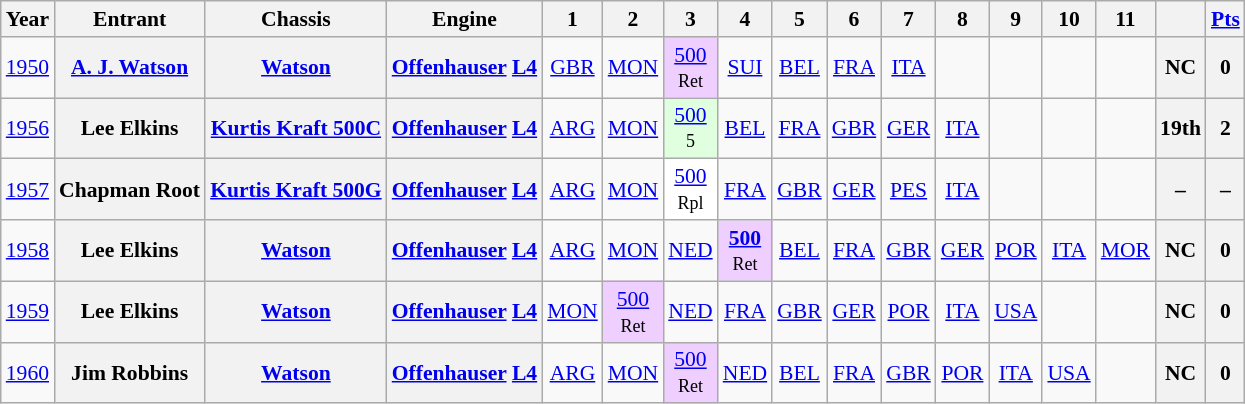<table class="wikitable" style="text-align:center; font-size:90%">
<tr>
<th>Year</th>
<th>Entrant</th>
<th>Chassis</th>
<th>Engine</th>
<th>1</th>
<th>2</th>
<th>3</th>
<th>4</th>
<th>5</th>
<th>6</th>
<th>7</th>
<th>8</th>
<th>9</th>
<th>10</th>
<th>11</th>
<th></th>
<th><a href='#'>Pts</a></th>
</tr>
<tr>
<td><a href='#'>1950</a></td>
<th><a href='#'>A. J. Watson</a></th>
<th><a href='#'>Watson</a></th>
<th><a href='#'>Offenhauser</a> <a href='#'>L4</a></th>
<td><a href='#'>GBR</a></td>
<td><a href='#'>MON</a></td>
<td style="background:#EFCFFF;"><a href='#'>500</a> <br><small>Ret</small></td>
<td><a href='#'>SUI</a></td>
<td><a href='#'>BEL</a></td>
<td><a href='#'>FRA</a></td>
<td><a href='#'>ITA</a></td>
<td></td>
<td></td>
<td></td>
<td></td>
<th>NC</th>
<th>0</th>
</tr>
<tr>
<td><a href='#'>1956</a></td>
<th>Lee Elkins</th>
<th><a href='#'>Kurtis Kraft 500C</a></th>
<th><a href='#'>Offenhauser</a> <a href='#'>L4</a></th>
<td><a href='#'>ARG</a></td>
<td><a href='#'>MON</a></td>
<td style="background:#DFFFDF;"><a href='#'>500</a> <br><small>5</small></td>
<td><a href='#'>BEL</a></td>
<td><a href='#'>FRA</a></td>
<td><a href='#'>GBR</a></td>
<td><a href='#'>GER</a></td>
<td><a href='#'>ITA</a></td>
<td></td>
<td></td>
<td></td>
<th>19th</th>
<th>2</th>
</tr>
<tr>
<td><a href='#'>1957</a></td>
<th>Chapman Root</th>
<th><a href='#'>Kurtis Kraft 500G</a></th>
<th><a href='#'>Offenhauser</a> <a href='#'>L4</a></th>
<td><a href='#'>ARG</a></td>
<td><a href='#'>MON</a></td>
<td style="background:#FFFFFF;"><a href='#'>500</a> <br><small>Rpl</small></td>
<td><a href='#'>FRA</a></td>
<td><a href='#'>GBR</a></td>
<td><a href='#'>GER</a></td>
<td><a href='#'>PES</a></td>
<td><a href='#'>ITA</a></td>
<td></td>
<td></td>
<td></td>
<th>–</th>
<th>–</th>
</tr>
<tr>
<td><a href='#'>1958</a></td>
<th>Lee Elkins</th>
<th><a href='#'>Watson</a></th>
<th><a href='#'>Offenhauser</a> <a href='#'>L4</a></th>
<td><a href='#'>ARG</a></td>
<td><a href='#'>MON</a></td>
<td><a href='#'>NED</a></td>
<td style="background:#EFCFFF;"><strong><a href='#'>500</a></strong> <br><small>Ret</small></td>
<td><a href='#'>BEL</a></td>
<td><a href='#'>FRA</a></td>
<td><a href='#'>GBR</a></td>
<td><a href='#'>GER</a></td>
<td><a href='#'>POR</a></td>
<td><a href='#'>ITA</a></td>
<td><a href='#'>MOR</a></td>
<th>NC</th>
<th>0</th>
</tr>
<tr>
<td><a href='#'>1959</a></td>
<th>Lee Elkins</th>
<th><a href='#'>Watson</a></th>
<th><a href='#'>Offenhauser</a> <a href='#'>L4</a></th>
<td><a href='#'>MON</a></td>
<td style="background:#EFCFFF;"><a href='#'>500</a> <br><small>Ret</small></td>
<td><a href='#'>NED</a></td>
<td><a href='#'>FRA</a></td>
<td><a href='#'>GBR</a></td>
<td><a href='#'>GER</a></td>
<td><a href='#'>POR</a></td>
<td><a href='#'>ITA</a></td>
<td><a href='#'>USA</a></td>
<td></td>
<td></td>
<th>NC</th>
<th>0</th>
</tr>
<tr>
<td><a href='#'>1960</a></td>
<th>Jim Robbins</th>
<th><a href='#'>Watson</a></th>
<th><a href='#'>Offenhauser</a> <a href='#'>L4</a></th>
<td><a href='#'>ARG</a></td>
<td><a href='#'>MON</a></td>
<td style="background:#EFCFFF;"><a href='#'>500</a> <br><small>Ret</small></td>
<td><a href='#'>NED</a></td>
<td><a href='#'>BEL</a></td>
<td><a href='#'>FRA</a></td>
<td><a href='#'>GBR</a></td>
<td><a href='#'>POR</a></td>
<td><a href='#'>ITA</a></td>
<td><a href='#'>USA</a></td>
<td></td>
<th>NC</th>
<th>0</th>
</tr>
</table>
